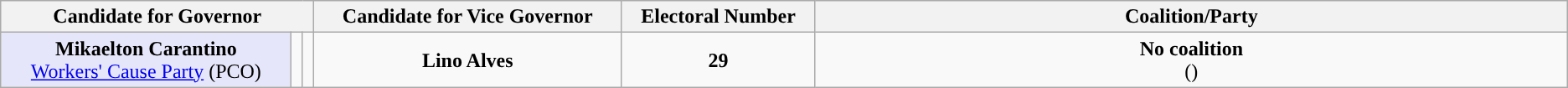<table class="wikitable" style="text-align:center;">
<tr>
<th colspan="3" style="width:20%;">Candidate for Governor</th>
<th>Candidate for Vice Governor</th>
<th>Electoral Number</th>
<th style="width:48%;">Coalition/Party</th>
</tr>
<tr>
<td style="background:lavender;"><strong>Mikaelton Carantino</strong><br><a href='#'>Workers' Cause Party</a> (PCO)</td>
<td></td>
<td style="background-color:"></td>
<td><strong>Lino Alves</strong><br></td>
<td><strong>29</strong></td>
<td><strong>No coalition</strong><br>()</td>
</tr>
</table>
